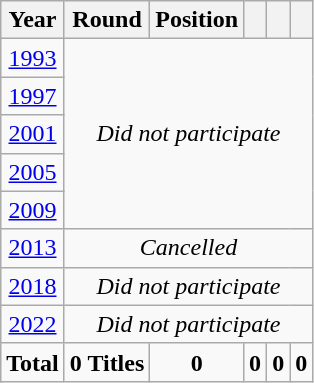<table class="wikitable" style="text-align: center;">
<tr>
<th>Year</th>
<th>Round</th>
<th>Position</th>
<th></th>
<th></th>
<th></th>
</tr>
<tr>
<td> <a href='#'>1993</a></td>
<td colspan="5" rowspan="5"><em>Did not participate</em></td>
</tr>
<tr>
<td> <a href='#'>1997</a></td>
</tr>
<tr>
<td> <a href='#'>2001</a></td>
</tr>
<tr>
<td> <a href='#'>2005</a></td>
</tr>
<tr>
<td> <a href='#'>2009</a></td>
</tr>
<tr>
<td> <a href='#'>2013</a></td>
<td colspan=5><em>Cancelled</em></td>
</tr>
<tr>
<td> <a href='#'>2018</a></td>
<td colspan="5"><em>Did not participate</em></td>
</tr>
<tr>
<td> <a href='#'>2022</a></td>
<td colspan="5"><em>Did not participate</em></td>
</tr>
<tr>
<td colspan=1><strong>Total</strong></td>
<td><strong>0 Titles</strong></td>
<td><strong>0</strong></td>
<td><strong>0</strong></td>
<td><strong>0</strong></td>
<td><strong>0</strong></td>
</tr>
</table>
